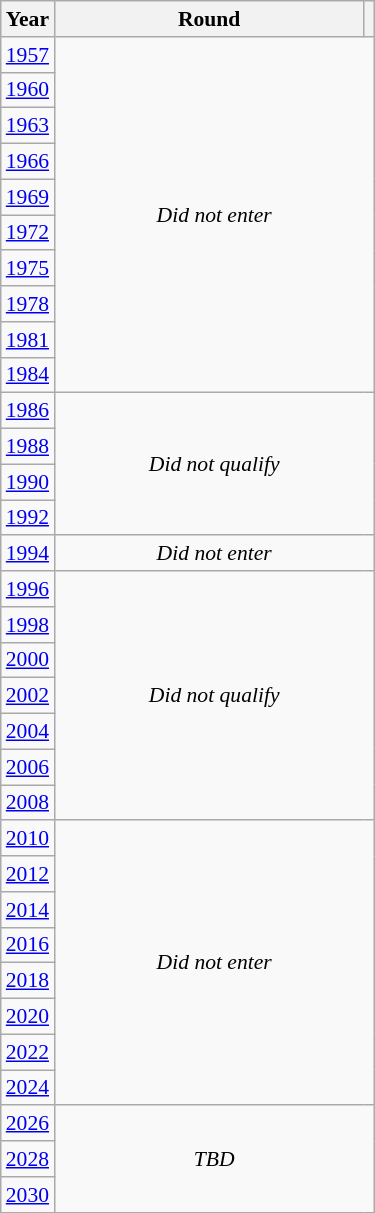<table class="wikitable" style="text-align: center; font-size:90%">
<tr>
<th>Year</th>
<th style="width:200px">Round</th>
<th></th>
</tr>
<tr>
<td><a href='#'>1957</a></td>
<td colspan="2" rowspan="10"><em>Did not enter</em></td>
</tr>
<tr>
<td><a href='#'>1960</a></td>
</tr>
<tr>
<td><a href='#'>1963</a></td>
</tr>
<tr>
<td><a href='#'>1966</a></td>
</tr>
<tr>
<td><a href='#'>1969</a></td>
</tr>
<tr>
<td><a href='#'>1972</a></td>
</tr>
<tr>
<td><a href='#'>1975</a></td>
</tr>
<tr>
<td><a href='#'>1978</a></td>
</tr>
<tr>
<td><a href='#'>1981</a></td>
</tr>
<tr>
<td><a href='#'>1984</a></td>
</tr>
<tr>
<td><a href='#'>1986</a></td>
<td colspan="2" rowspan="4"><em>Did not qualify</em></td>
</tr>
<tr>
<td><a href='#'>1988</a></td>
</tr>
<tr>
<td><a href='#'>1990</a></td>
</tr>
<tr>
<td><a href='#'>1992</a></td>
</tr>
<tr>
<td><a href='#'>1994</a></td>
<td colspan="2"><em>Did not enter</em></td>
</tr>
<tr>
<td><a href='#'>1996</a></td>
<td colspan="2" rowspan="7"><em>Did not qualify</em></td>
</tr>
<tr>
<td><a href='#'>1998</a></td>
</tr>
<tr>
<td><a href='#'>2000</a></td>
</tr>
<tr>
<td><a href='#'>2002</a></td>
</tr>
<tr>
<td><a href='#'>2004</a></td>
</tr>
<tr>
<td><a href='#'>2006</a></td>
</tr>
<tr>
<td><a href='#'>2008</a></td>
</tr>
<tr>
<td><a href='#'>2010</a></td>
<td colspan="2" rowspan="8"><em>Did not enter</em></td>
</tr>
<tr>
<td><a href='#'>2012</a></td>
</tr>
<tr>
<td><a href='#'>2014</a></td>
</tr>
<tr>
<td><a href='#'>2016</a></td>
</tr>
<tr>
<td><a href='#'>2018</a></td>
</tr>
<tr>
<td><a href='#'>2020</a></td>
</tr>
<tr>
<td><a href='#'>2022</a></td>
</tr>
<tr>
<td><a href='#'>2024</a></td>
</tr>
<tr>
<td><a href='#'>2026</a></td>
<td colspan="2" rowspan="3"><em>TBD</em></td>
</tr>
<tr>
<td><a href='#'>2028</a></td>
</tr>
<tr>
<td><a href='#'>2030</a></td>
</tr>
</table>
